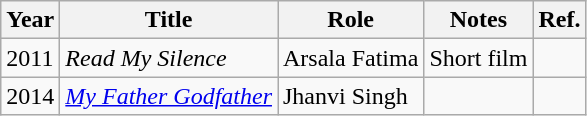<table class="wikitable sortable">
<tr>
<th scope="col">Year</th>
<th scope="col">Title</th>
<th scope="col">Role</th>
<th scope="col" class="unsortable">Notes</th>
<th scope="col" class="unsortable">Ref.</th>
</tr>
<tr>
<td>2011</td>
<td><em>Read My Silence</em></td>
<td>Arsala Fatima</td>
<td>Short film</td>
<td></td>
</tr>
<tr>
<td>2014</td>
<td><em><a href='#'>My Father Godfather</a></em></td>
<td>Jhanvi Singh</td>
<td></td>
<td></td>
</tr>
</table>
